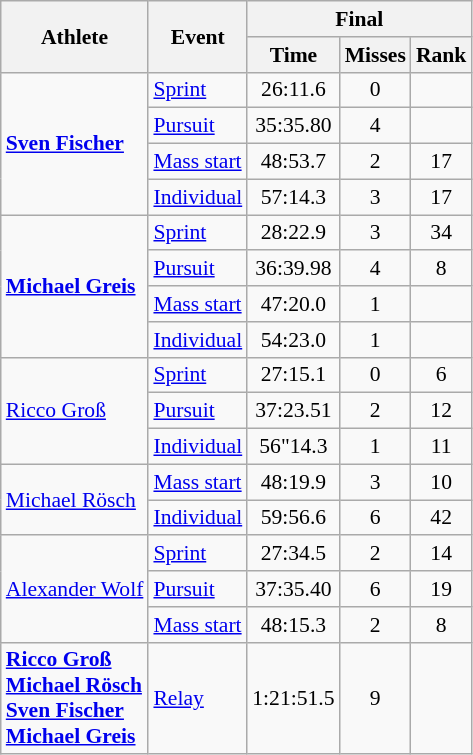<table class="wikitable" style="font-size:90%">
<tr>
<th rowspan="2">Athlete</th>
<th rowspan="2">Event</th>
<th colspan="3">Final</th>
</tr>
<tr>
<th>Time</th>
<th>Misses</th>
<th>Rank</th>
</tr>
<tr>
<td rowspan=4><strong><a href='#'>Sven Fischer</a></strong></td>
<td><a href='#'>Sprint</a></td>
<td align="center">26:11.6</td>
<td align="center">0</td>
<td align="center"></td>
</tr>
<tr>
<td><a href='#'>Pursuit</a></td>
<td align="center">35:35.80</td>
<td align="center">4</td>
<td align="center"></td>
</tr>
<tr>
<td><a href='#'>Mass start</a></td>
<td align="center">48:53.7</td>
<td align="center">2</td>
<td align="center">17</td>
</tr>
<tr>
<td><a href='#'>Individual</a></td>
<td align="center">57:14.3</td>
<td align="center">3</td>
<td align="center">17</td>
</tr>
<tr>
<td rowspan=4><strong><a href='#'>Michael Greis</a></strong></td>
<td><a href='#'>Sprint</a></td>
<td align="center">28:22.9</td>
<td align="center">3</td>
<td align="center">34</td>
</tr>
<tr>
<td><a href='#'>Pursuit</a></td>
<td align="center">36:39.98</td>
<td align="center">4</td>
<td align="center">8</td>
</tr>
<tr>
<td><a href='#'>Mass start</a></td>
<td align="center">47:20.0</td>
<td align="center">1</td>
<td align="center"></td>
</tr>
<tr>
<td><a href='#'>Individual</a></td>
<td align="center">54:23.0</td>
<td align="center">1</td>
<td align="center"></td>
</tr>
<tr>
<td rowspan=3><a href='#'>Ricco Groß</a></td>
<td><a href='#'>Sprint</a></td>
<td align="center">27:15.1</td>
<td align="center">0</td>
<td align="center">6</td>
</tr>
<tr>
<td><a href='#'>Pursuit</a></td>
<td align="center">37:23.51</td>
<td align="center">2</td>
<td align="center">12</td>
</tr>
<tr>
<td><a href='#'>Individual</a></td>
<td align="center">56"14.3</td>
<td align="center">1</td>
<td align="center">11</td>
</tr>
<tr>
<td rowspan=2><a href='#'>Michael Rösch</a></td>
<td><a href='#'>Mass start</a></td>
<td align="center">48:19.9</td>
<td align="center">3</td>
<td align="center">10</td>
</tr>
<tr>
<td><a href='#'>Individual</a></td>
<td align="center">59:56.6</td>
<td align="center">6</td>
<td align="center">42</td>
</tr>
<tr>
<td rowspan=3><a href='#'>Alexander Wolf</a></td>
<td><a href='#'>Sprint</a></td>
<td align="center">27:34.5</td>
<td align="center">2</td>
<td align="center">14</td>
</tr>
<tr>
<td><a href='#'>Pursuit</a></td>
<td align="center">37:35.40</td>
<td align="center">6</td>
<td align="center">19</td>
</tr>
<tr>
<td><a href='#'>Mass start</a></td>
<td align="center">48:15.3</td>
<td align="center">2</td>
<td align="center">8</td>
</tr>
<tr>
<td><strong><a href='#'>Ricco Groß</a><br><a href='#'>Michael Rösch</a><br><a href='#'>Sven Fischer</a><br><a href='#'>Michael Greis</a></strong></td>
<td><a href='#'>Relay</a></td>
<td align="center">1:21:51.5</td>
<td align="center">9</td>
<td align="center"></td>
</tr>
</table>
